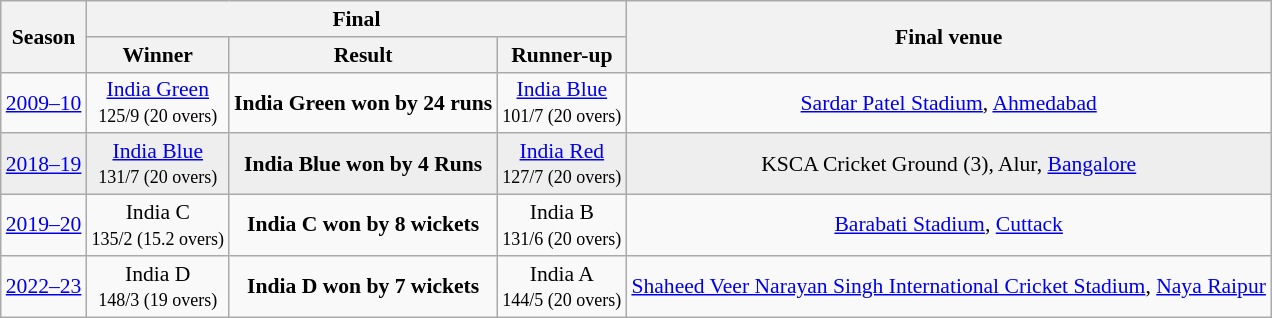<table class="wikitable" style="font-size:90%; text-align: center;">
<tr>
<th rowspan="2">Season</th>
<th colspan=3>Final</th>
<th rowspan="2">Final venue</th>
</tr>
<tr>
<th>Winner</th>
<th>Result</th>
<th>Runner-up</th>
</tr>
<tr>
<td><a href='#'>2009–10</a><br></td>
<td><a href='#'>India Green</a> <br><small>125/9 (20 overs)</small></td>
<td><strong>India Green won by 24 runs</strong><br></td>
<td><a href='#'>India Blue</a> <br><small>101/7 (20 overs)</small></td>
<td><a href='#'>Sardar Patel Stadium</a>, <a href='#'>Ahmedabad</a></td>
</tr>
<tr style="background:#eee;">
<td><a href='#'>2018–19</a><br></td>
<td><a href='#'>India Blue</a><br><small>131/7 (20 overs)</small></td>
<td><strong>India Blue won by 4 Runs</strong><br></td>
<td><a href='#'>India Red</a><br><small>127/7 (20 overs)</small></td>
<td>KSCA Cricket Ground (3), Alur, <a href='#'>Bangalore</a></td>
</tr>
<tr>
<td><a href='#'>2019–20</a><br></td>
<td>India C <br><small>135/2 (15.2 overs)</small></td>
<td><strong>India C won by 8 wickets</strong><br></td>
<td>India B <br><small>131/6 (20 overs)</small></td>
<td><a href='#'>Barabati Stadium</a>, <a href='#'>Cuttack</a></td>
</tr>
<tr>
<td><a href='#'>2022–23</a><br></td>
<td>India D <br><small>148/3 (19 overs)</small></td>
<td><strong>India D won by 7 wickets</strong><br></td>
<td>India A <br><small>144/5 (20 overs)</small></td>
<td><a href='#'>Shaheed Veer Narayan Singh International Cricket Stadium</a>, <a href='#'>Naya Raipur</a></td>
</tr>
</table>
